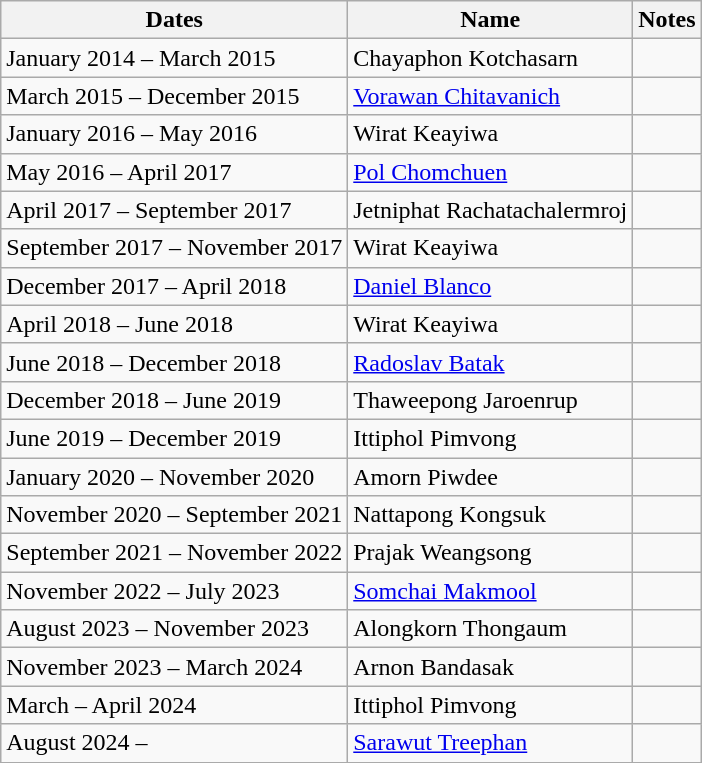<table class="wikitable">
<tr>
<th>Dates</th>
<th>Name</th>
<th>Notes</th>
</tr>
<tr>
<td>January 2014 – March 2015</td>
<td> Chayaphon Kotchasarn</td>
<td></td>
</tr>
<tr>
<td>March 2015 – December 2015</td>
<td> <a href='#'>Vorawan Chitavanich</a></td>
<td></td>
</tr>
<tr>
<td>January 2016 – May 2016</td>
<td> Wirat Keayiwa</td>
<td></td>
</tr>
<tr>
<td>May 2016 – April 2017</td>
<td> <a href='#'>Pol Chomchuen</a></td>
<td></td>
</tr>
<tr>
<td>April 2017 – September 2017</td>
<td> Jetniphat Rachatachalermroj</td>
<td></td>
</tr>
<tr>
<td>September 2017 – November 2017</td>
<td> Wirat Keayiwa</td>
<td></td>
</tr>
<tr>
<td>December 2017 – April 2018</td>
<td> <a href='#'>Daniel Blanco</a></td>
<td></td>
</tr>
<tr>
<td>April 2018 – June 2018</td>
<td> Wirat Keayiwa</td>
<td></td>
</tr>
<tr>
<td>June 2018 – December 2018</td>
<td> <a href='#'>Radoslav Batak</a></td>
<td></td>
</tr>
<tr>
<td>December 2018 – June 2019</td>
<td> Thaweepong Jaroenrup</td>
<td></td>
</tr>
<tr>
<td>June 2019 – December 2019</td>
<td> Ittiphol Pimvong</td>
<td></td>
</tr>
<tr>
<td>January 2020 – November 2020</td>
<td> Amorn Piwdee</td>
<td></td>
</tr>
<tr>
<td>November 2020 – September 2021</td>
<td> Nattapong Kongsuk</td>
<td></td>
</tr>
<tr>
<td>September 2021 – November 2022</td>
<td> Prajak Weangsong</td>
<td></td>
</tr>
<tr>
<td>November 2022 – July 2023</td>
<td> <a href='#'>Somchai Makmool</a></td>
<td></td>
</tr>
<tr>
<td>August 2023 – November 2023</td>
<td> Alongkorn Thongaum</td>
<td></td>
</tr>
<tr>
<td>November 2023 – March 2024</td>
<td> Arnon Bandasak</td>
<td></td>
</tr>
<tr>
<td>March – April 2024</td>
<td> Ittiphol Pimvong</td>
<td></td>
</tr>
<tr>
<td>August 2024 –</td>
<td> <a href='#'>Sarawut Treephan</a></td>
<td></td>
</tr>
</table>
